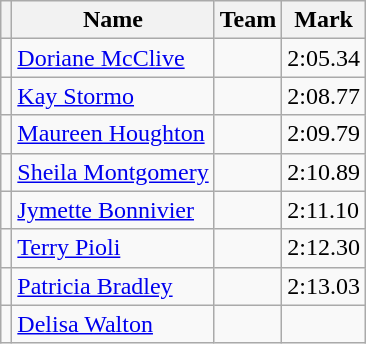<table class=wikitable>
<tr>
<th></th>
<th>Name</th>
<th>Team</th>
<th>Mark</th>
</tr>
<tr>
<td></td>
<td><a href='#'>Doriane McClive</a></td>
<td></td>
<td>2:05.34</td>
</tr>
<tr>
<td></td>
<td><a href='#'>Kay Stormo</a></td>
<td></td>
<td>2:08.77</td>
</tr>
<tr>
<td></td>
<td><a href='#'>Maureen Houghton</a></td>
<td></td>
<td>2:09.79</td>
</tr>
<tr>
<td></td>
<td><a href='#'>Sheila Montgomery</a></td>
<td></td>
<td>2:10.89</td>
</tr>
<tr>
<td></td>
<td><a href='#'>Jymette Bonnivier</a></td>
<td></td>
<td>2:11.10</td>
</tr>
<tr>
<td></td>
<td><a href='#'>Terry Pioli</a></td>
<td></td>
<td>2:12.30</td>
</tr>
<tr>
<td></td>
<td><a href='#'>Patricia Bradley</a></td>
<td></td>
<td>2:13.03</td>
</tr>
<tr>
<td></td>
<td><a href='#'>Delisa Walton</a></td>
<td></td>
<td></td>
</tr>
</table>
